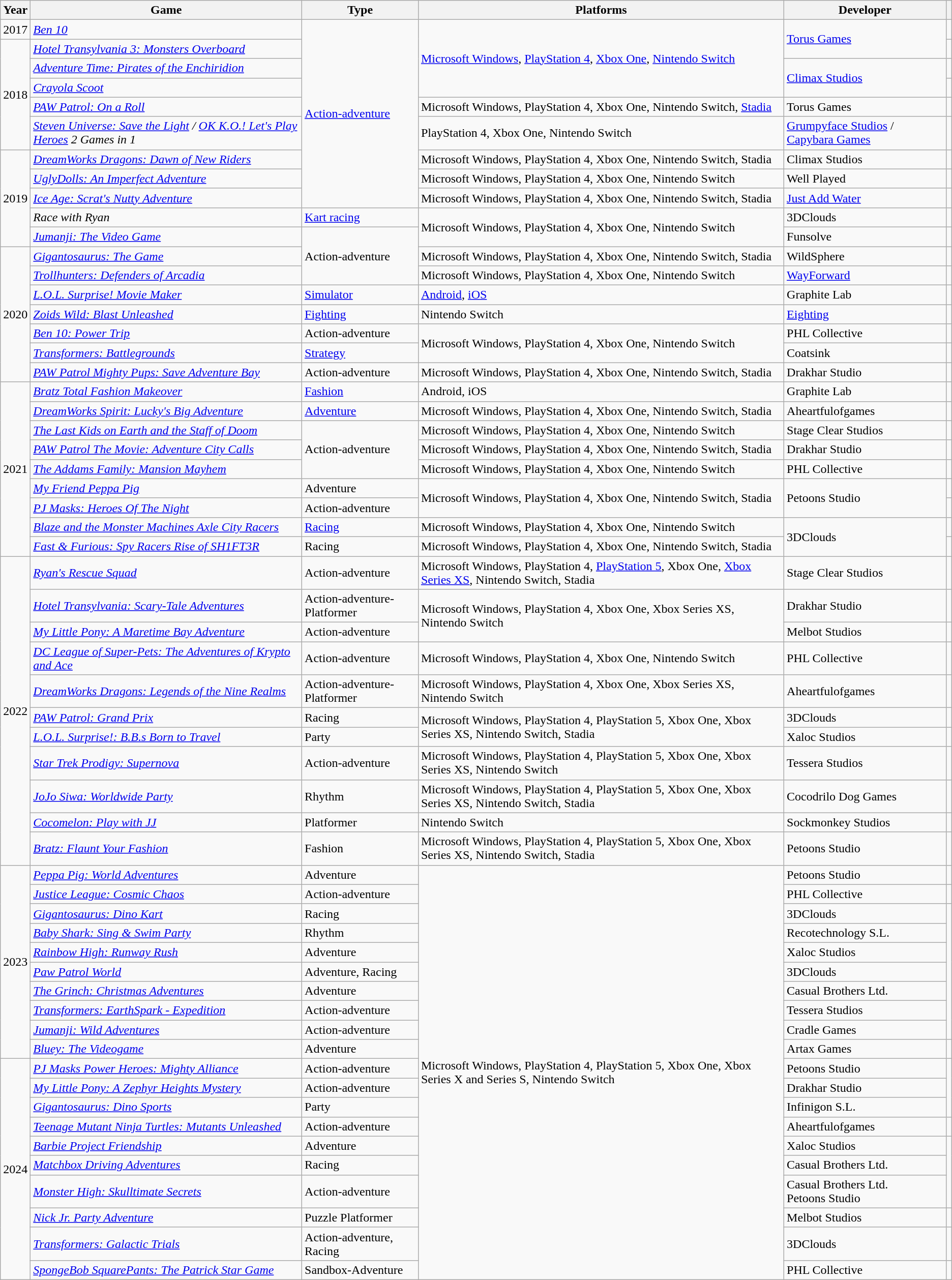<table class="wikitable sortable plainrowheaders">
<tr>
<th scope="col">Year</th>
<th scope="col">Game</th>
<th scope="col">Type</th>
<th scope="col">Platforms</th>
<th scope="col">Developer</th>
<th class="unsortable" scope="col"></th>
</tr>
<tr>
<td>2017</td>
<td><em><a href='#'>Ben 10</a></em></td>
<td rowspan="9"><a href='#'>Action-adventure</a></td>
<td rowspan="4"><a href='#'>Microsoft Windows</a>, <a href='#'>PlayStation 4</a>, <a href='#'>Xbox One</a>, <a href='#'>Nintendo Switch</a></td>
<td rowspan="2"><a href='#'>Torus Games</a></td>
<td></td>
</tr>
<tr>
<td rowspan="5">2018</td>
<td><em><a href='#'>Hotel Transylvania 3: Monsters Overboard</a></em></td>
<td></td>
</tr>
<tr>
<td><em><a href='#'>Adventure Time: Pirates of the Enchiridion</a></em></td>
<td rowspan="2"><a href='#'>Climax Studios</a></td>
<td></td>
</tr>
<tr>
<td><em><a href='#'>Crayola Scoot</a></em></td>
<td></td>
</tr>
<tr>
<td><em><a href='#'>PAW Patrol: On a Roll</a></em></td>
<td>Microsoft Windows, PlayStation 4, Xbox One, Nintendo Switch, <a href='#'>Stadia</a></td>
<td>Torus Games</td>
</tr>
<tr>
<td><em><a href='#'>Steven Universe: Save the Light</a> / <a href='#'>OK K.O.! Let's Play Heroes</a> 2 Games in 1</em></td>
<td>PlayStation 4, Xbox One, Nintendo Switch</td>
<td><a href='#'>Grumpyface Studios</a> / <a href='#'>Capybara Games</a></td>
<td></td>
</tr>
<tr>
<td rowspan="5">2019</td>
<td><em><a href='#'>DreamWorks Dragons: Dawn of New Riders</a></em></td>
<td>Microsoft Windows, PlayStation 4, Xbox One, Nintendo Switch, Stadia</td>
<td>Climax Studios</td>
<td></td>
</tr>
<tr>
<td><em><a href='#'>UglyDolls: An Imperfect Adventure</a></em></td>
<td>Microsoft Windows, PlayStation 4, Xbox One, Nintendo Switch</td>
<td>Well Played</td>
<td></td>
</tr>
<tr>
<td><em><a href='#'>Ice Age: Scrat's Nutty Adventure</a></em></td>
<td>Microsoft Windows, PlayStation 4, Xbox One, Nintendo Switch, Stadia</td>
<td><a href='#'>Just Add Water</a></td>
<td></td>
</tr>
<tr>
<td><em>Race with Ryan</em></td>
<td><a href='#'>Kart racing</a></td>
<td rowspan="2">Microsoft Windows, PlayStation 4, Xbox One, Nintendo Switch</td>
<td>3DClouds</td>
<td></td>
</tr>
<tr>
<td><em><a href='#'>Jumanji: The Video Game</a></em></td>
<td rowspan="3">Action-adventure</td>
<td>Funsolve</td>
<td></td>
</tr>
<tr>
<td rowspan="7">2020</td>
<td><em><a href='#'>Gigantosaurus: The Game</a></em></td>
<td>Microsoft Windows, PlayStation 4, Xbox One, Nintendo Switch, Stadia</td>
<td>WildSphere</td>
<td></td>
</tr>
<tr>
<td><em><a href='#'>Trollhunters: Defenders of Arcadia</a></em></td>
<td>Microsoft Windows, PlayStation 4, Xbox One, Nintendo Switch</td>
<td><a href='#'>WayForward</a></td>
<td></td>
</tr>
<tr>
<td><em><a href='#'>L.O.L. Surprise! Movie Maker</a></em></td>
<td><a href='#'>Simulator</a></td>
<td><a href='#'>Android</a>, <a href='#'>iOS</a></td>
<td>Graphite Lab</td>
<td></td>
</tr>
<tr>
<td><em><a href='#'>Zoids Wild: Blast Unleashed</a></em></td>
<td><a href='#'>Fighting</a></td>
<td>Nintendo Switch</td>
<td><a href='#'>Eighting</a></td>
<td></td>
</tr>
<tr>
<td><em><a href='#'>Ben 10: Power Trip</a></em></td>
<td>Action-adventure</td>
<td rowspan="2">Microsoft Windows, PlayStation 4, Xbox One, Nintendo Switch</td>
<td>PHL Collective</td>
<td></td>
</tr>
<tr>
<td><em><a href='#'>Transformers: Battlegrounds</a></em></td>
<td><a href='#'>Strategy</a></td>
<td>Coatsink</td>
<td></td>
</tr>
<tr>
<td><em><a href='#'>PAW Patrol Mighty Pups: Save Adventure Bay</a></em></td>
<td>Action-adventure</td>
<td>Microsoft Windows, PlayStation 4, Xbox One, Nintendo Switch, Stadia</td>
<td>Drakhar Studio</td>
<td></td>
</tr>
<tr>
<td rowspan="9">2021</td>
<td><em><a href='#'>Bratz Total Fashion Makeover</a></em></td>
<td><a href='#'>Fashion</a></td>
<td>Android, iOS</td>
<td>Graphite Lab</td>
<td></td>
</tr>
<tr>
<td><em><a href='#'>DreamWorks Spirit: Lucky's Big Adventure</a></em></td>
<td><a href='#'>Adventure</a></td>
<td>Microsoft Windows, PlayStation 4, Xbox One, Nintendo Switch, Stadia</td>
<td>Aheartfulofgames</td>
<td></td>
</tr>
<tr>
<td><em><a href='#'>The Last Kids on Earth and the Staff of Doom</a></em></td>
<td rowspan="3">Action-adventure</td>
<td>Microsoft Windows, PlayStation 4, Xbox One, Nintendo Switch</td>
<td>Stage Clear Studios</td>
<td></td>
</tr>
<tr>
<td><em><a href='#'>PAW Patrol The Movie: Adventure City Calls</a></em></td>
<td>Microsoft Windows, PlayStation 4, Xbox One, Nintendo Switch, Stadia</td>
<td>Drakhar Studio</td>
<td></td>
</tr>
<tr>
<td><em><a href='#'>The Addams Family: Mansion Mayhem</a></em></td>
<td>Microsoft Windows, PlayStation 4, Xbox One, Nintendo Switch</td>
<td>PHL Collective</td>
<td></td>
</tr>
<tr>
<td><em><a href='#'>My Friend Peppa Pig</a></em></td>
<td>Adventure</td>
<td rowspan="2">Microsoft Windows, PlayStation 4, Xbox One, Nintendo Switch, Stadia</td>
<td rowspan="2">Petoons Studio</td>
<td></td>
</tr>
<tr>
<td><em><a href='#'>PJ Masks: Heroes Of The Night</a></em></td>
<td>Action-adventure</td>
<td></td>
</tr>
<tr>
<td><em><a href='#'>Blaze and the Monster Machines Axle City Racers</a></em></td>
<td><a href='#'>Racing</a></td>
<td>Microsoft Windows, PlayStation 4, Xbox One, Nintendo Switch</td>
<td rowspan="2">3DClouds</td>
<td></td>
</tr>
<tr>
<td><em><a href='#'>Fast & Furious: Spy Racers Rise of SH1FT3R</a></em></td>
<td>Racing</td>
<td>Microsoft Windows, PlayStation 4, Xbox One, Nintendo Switch, Stadia</td>
<td></td>
</tr>
<tr>
<td rowspan="11">2022</td>
<td><em><a href='#'>Ryan's Rescue Squad</a></em></td>
<td>Action-adventure</td>
<td>Microsoft Windows, PlayStation 4, <a href='#'>PlayStation 5</a>, Xbox One, <a href='#'>Xbox Series XS</a>, Nintendo Switch, Stadia</td>
<td>Stage Clear Studios</td>
<td></td>
</tr>
<tr>
<td><em><a href='#'>Hotel Transylvania: Scary-Tale Adventures</a></em></td>
<td>Action-adventure-Platformer</td>
<td rowspan="2">Microsoft Windows, PlayStation 4, Xbox One, Xbox Series XS, Nintendo Switch</td>
<td>Drakhar Studio</td>
<td></td>
</tr>
<tr>
<td><em><a href='#'>My Little Pony: A Maretime Bay Adventure</a></em></td>
<td>Action-adventure</td>
<td>Melbot Studios</td>
<td></td>
</tr>
<tr>
<td><em><a href='#'>DC League of Super-Pets: The Adventures of Krypto and Ace</a></em></td>
<td>Action-adventure</td>
<td>Microsoft Windows, PlayStation 4, Xbox One, Nintendo Switch</td>
<td>PHL Collective</td>
<td></td>
</tr>
<tr>
<td><em><a href='#'>DreamWorks Dragons: Legends of the Nine Realms</a></em></td>
<td>Action-adventure-Platformer</td>
<td>Microsoft Windows, PlayStation 4, Xbox One, Xbox Series XS, Nintendo Switch</td>
<td>Aheartfulofgames</td>
<td></td>
</tr>
<tr>
<td><em><a href='#'>PAW Patrol: Grand Prix</a></em></td>
<td>Racing</td>
<td rowspan="2">Microsoft Windows, PlayStation 4, PlayStation 5, Xbox One, Xbox Series XS, Nintendo Switch, Stadia</td>
<td>3DClouds</td>
<td></td>
</tr>
<tr>
<td><em><a href='#'>L.O.L. Surprise!: B.B.s Born to Travel</a></em></td>
<td>Party</td>
<td>Xaloc Studios</td>
<td></td>
</tr>
<tr>
<td><em><a href='#'>Star Trek Prodigy: Supernova</a></em></td>
<td>Action-adventure</td>
<td>Microsoft Windows, PlayStation 4, PlayStation 5, Xbox One, Xbox Series XS, Nintendo Switch</td>
<td>Tessera Studios</td>
<td></td>
</tr>
<tr>
<td><em><a href='#'>JoJo Siwa: Worldwide Party</a></em></td>
<td>Rhythm</td>
<td>Microsoft Windows, PlayStation 4, PlayStation 5, Xbox One, Xbox Series XS, Nintendo Switch, Stadia</td>
<td>Cocodrilo Dog Games</td>
<td></td>
</tr>
<tr>
<td><em><a href='#'>Cocomelon: Play with JJ</a></em></td>
<td>Platformer</td>
<td>Nintendo Switch</td>
<td>Sockmonkey Studios</td>
</tr>
<tr>
<td><em><a href='#'>Bratz: Flaunt Your Fashion</a></em></td>
<td>Fashion</td>
<td>Microsoft Windows, PlayStation 4, PlayStation 5, Xbox One, Xbox Series XS, Nintendo Switch, Stadia</td>
<td>Petoons Studio</td>
<td></td>
</tr>
<tr>
<td rowspan="10">2023</td>
<td><em><a href='#'>Peppa Pig: World Adventures</a></em></td>
<td>Adventure</td>
<td rowspan="20">Microsoft Windows, PlayStation 4, PlayStation 5, Xbox One, Xbox Series X and Series S, Nintendo Switch</td>
<td>Petoons Studio</td>
<td></td>
</tr>
<tr>
<td><em><a href='#'>Justice League: Cosmic Chaos</a></em></td>
<td>Action-adventure</td>
<td>PHL Collective</td>
<td></td>
</tr>
<tr>
<td><em><a href='#'>Gigantosaurus: Dino Kart</a></em></td>
<td>Racing</td>
<td>3DClouds</td>
</tr>
<tr>
<td><em><a href='#'>Baby Shark: Sing & Swim Party</a></em></td>
<td>Rhythm</td>
<td>Recotechnology S.L.</td>
</tr>
<tr>
<td><em><a href='#'>Rainbow High: Runway Rush</a></em></td>
<td>Adventure</td>
<td>Xaloc Studios</td>
</tr>
<tr>
<td><em><a href='#'>Paw Patrol World</a></em></td>
<td>Adventure, Racing</td>
<td>3DClouds</td>
</tr>
<tr>
<td><em><a href='#'>The Grinch: Christmas Adventures</a></em></td>
<td>Adventure</td>
<td>Casual Brothers Ltd.</td>
</tr>
<tr>
<td><em><a href='#'>Transformers: EarthSpark - Expedition</a></em></td>
<td>Action-adventure</td>
<td>Tessera Studios</td>
</tr>
<tr>
<td><em><a href='#'>Jumanji: Wild Adventures</a></em></td>
<td>Action-adventure</td>
<td>Cradle Games</td>
</tr>
<tr>
<td><em><a href='#'>Bluey: The Videogame</a></em></td>
<td>Adventure</td>
<td>Artax Games</td>
<td></td>
</tr>
<tr>
<td rowspan="10">2024</td>
<td><em><a href='#'>PJ Masks Power Heroes: Mighty Alliance</a></em></td>
<td>Action-adventure</td>
<td>Petoons Studio</td>
</tr>
<tr>
<td><em><a href='#'>My Little Pony: A Zephyr Heights Mystery</a></em></td>
<td>Action-adventure</td>
<td>Drakhar Studio</td>
</tr>
<tr>
<td><em><a href='#'>Gigantosaurus: Dino Sports</a></em></td>
<td>Party</td>
<td>Infinigon S.L.</td>
</tr>
<tr>
<td><em><a href='#'>Teenage Mutant Ninja Turtles: Mutants Unleashed</a></em></td>
<td>Action-adventure</td>
<td>Aheartfulofgames</td>
<td></td>
</tr>
<tr>
<td><em><a href='#'>Barbie Project Friendship</a></em></td>
<td>Adventure</td>
<td>Xaloc Studios</td>
<td rowspan="3"></td>
</tr>
<tr>
<td><em><a href='#'>Matchbox Driving Adventures</a></em></td>
<td>Racing</td>
<td>Casual Brothers Ltd.</td>
</tr>
<tr>
<td><em><a href='#'>Monster High: Skulltimate Secrets</a></em></td>
<td>Action-adventure</td>
<td>Casual Brothers Ltd.<br>Petoons Studio</td>
</tr>
<tr>
<td><em><a href='#'>Nick Jr. Party Adventure</a></em></td>
<td>Puzzle Platformer</td>
<td>Melbot Studios</td>
</tr>
<tr>
<td><em><a href='#'>Transformers: Galactic Trials</a></em></td>
<td>Action-adventure, Racing</td>
<td>3DClouds</td>
<td></td>
</tr>
<tr>
<td><em><a href='#'>SpongeBob SquarePants: The Patrick Star Game</a></em></td>
<td>Sandbox-Adventure</td>
<td>PHL Collective</td>
</tr>
</table>
